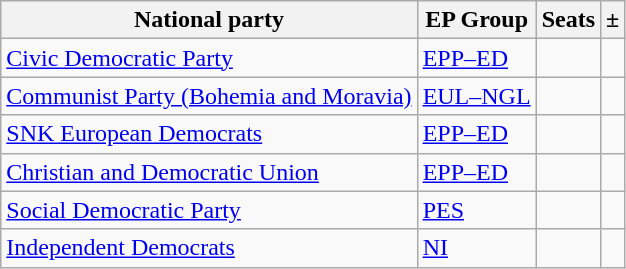<table class="wikitable">
<tr>
<th>National party</th>
<th>EP Group</th>
<th>Seats</th>
<th>±</th>
</tr>
<tr>
<td> <a href='#'>Civic Democratic Party</a></td>
<td> <a href='#'>EPP–ED</a></td>
<td></td>
<td></td>
</tr>
<tr>
<td> <a href='#'>Communist Party (Bohemia and Moravia)</a></td>
<td> <a href='#'>EUL–NGL</a></td>
<td></td>
<td></td>
</tr>
<tr>
<td> <a href='#'>SNK European Democrats</a></td>
<td> <a href='#'>EPP–ED</a></td>
<td></td>
<td></td>
</tr>
<tr>
<td> <a href='#'>Christian and Democratic Union</a></td>
<td> <a href='#'>EPP–ED</a></td>
<td></td>
<td></td>
</tr>
<tr>
<td> <a href='#'>Social Democratic Party</a></td>
<td> <a href='#'>PES</a></td>
<td></td>
<td></td>
</tr>
<tr>
<td> <a href='#'>Independent Democrats</a></td>
<td> <a href='#'>NI</a></td>
<td></td>
<td></td>
</tr>
</table>
